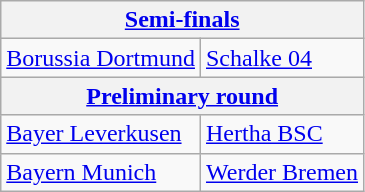<table class="wikitable">
<tr>
<th colspan="2"><a href='#'>Semi-finals</a></th>
</tr>
<tr>
<td><a href='#'>Borussia Dortmund</a> </td>
<td><a href='#'>Schalke 04</a> </td>
</tr>
<tr>
<th colspan="2"><a href='#'>Preliminary round</a></th>
</tr>
<tr>
<td><a href='#'>Bayer Leverkusen</a> </td>
<td><a href='#'>Hertha BSC</a> </td>
</tr>
<tr>
<td><a href='#'>Bayern Munich</a> </td>
<td><a href='#'>Werder Bremen</a> </td>
</tr>
</table>
